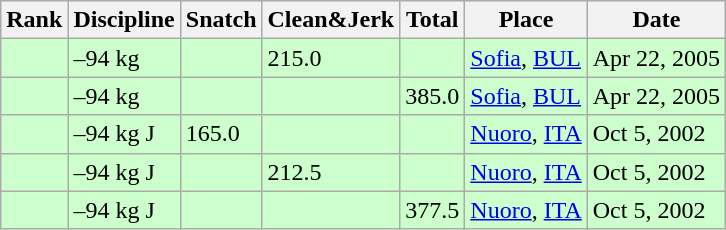<table class="wikitable">
<tr>
<th>Rank</th>
<th>Discipline</th>
<th>Snatch</th>
<th>Clean&Jerk</th>
<th>Total</th>
<th>Place</th>
<th>Date</th>
</tr>
<tr bgcolor=#CCFFCC>
<td></td>
<td>–94 kg</td>
<td></td>
<td>215.0</td>
<td></td>
<td><a href='#'>Sofia</a>, <a href='#'>BUL</a></td>
<td>Apr 22, 2005</td>
</tr>
<tr bgcolor=#CCFFCC>
<td></td>
<td>–94 kg</td>
<td></td>
<td></td>
<td>385.0</td>
<td><a href='#'>Sofia</a>, <a href='#'>BUL</a></td>
<td>Apr 22, 2005</td>
</tr>
<tr bgcolor=#CCFFCC>
<td></td>
<td>–94 kg J</td>
<td>165.0</td>
<td></td>
<td></td>
<td><a href='#'>Nuoro</a>, <a href='#'>ITA</a></td>
<td>Oct 5, 2002</td>
</tr>
<tr bgcolor=#CCFFCC>
<td></td>
<td>–94 kg J</td>
<td></td>
<td>212.5</td>
<td></td>
<td><a href='#'>Nuoro</a>, <a href='#'>ITA</a></td>
<td>Oct 5, 2002</td>
</tr>
<tr bgcolor=#CCFFCC>
<td></td>
<td>–94 kg J</td>
<td></td>
<td></td>
<td>377.5</td>
<td><a href='#'>Nuoro</a>, <a href='#'>ITA</a></td>
<td>Oct 5, 2002</td>
</tr>
</table>
